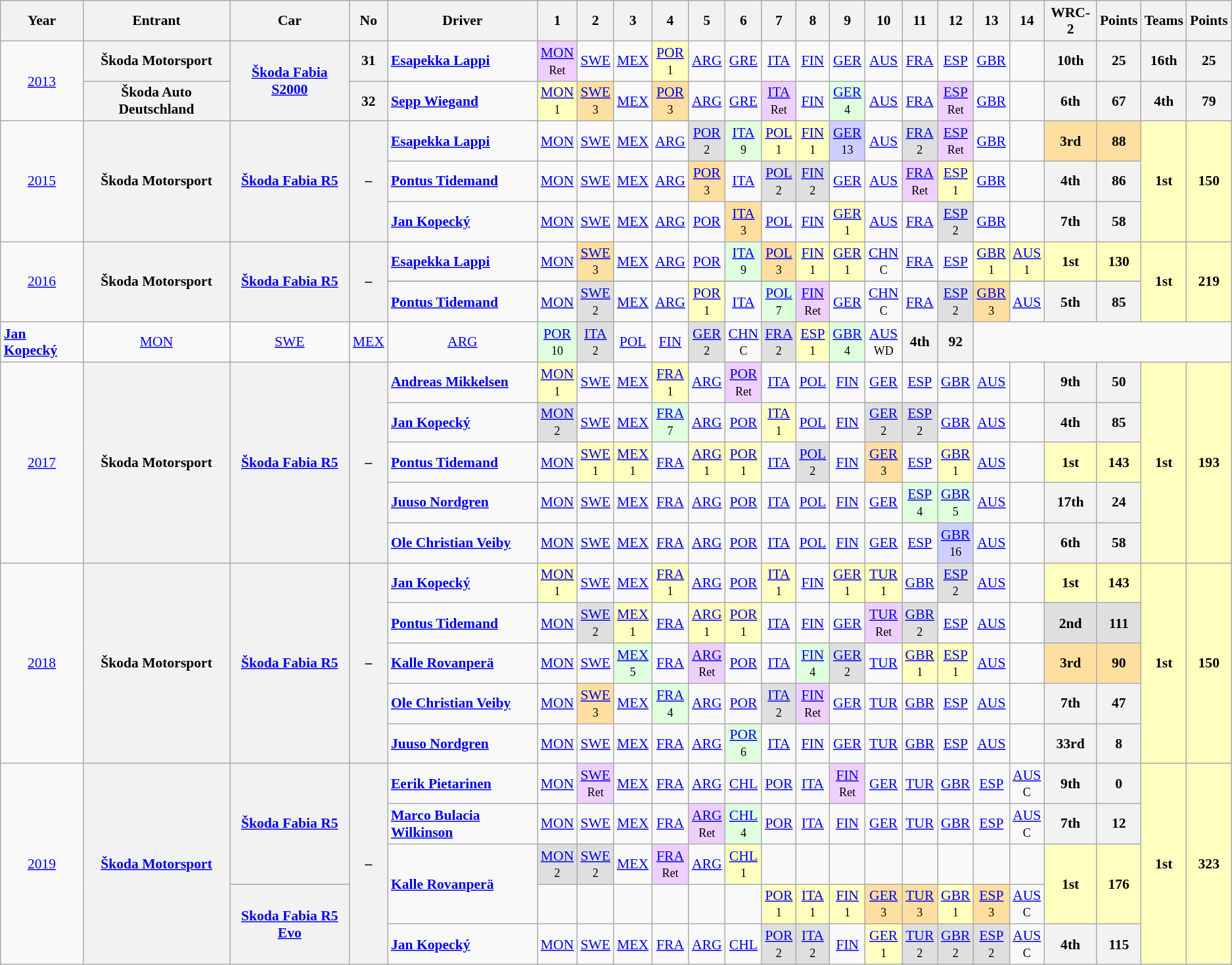<table class="wikitable" style="text-align:center; font-size:90%">
<tr>
<th>Year</th>
<th>Entrant</th>
<th>Car</th>
<th>No</th>
<th>Driver</th>
<th>1</th>
<th>2</th>
<th>3</th>
<th>4</th>
<th>5</th>
<th>6</th>
<th>7</th>
<th>8</th>
<th>9</th>
<th>10</th>
<th>11</th>
<th>12</th>
<th>13</th>
<th>14</th>
<th>WRC-2</th>
<th>Points</th>
<th>Teams</th>
<th>Points</th>
</tr>
<tr>
<td rowspan="2"><a href='#'>2013</a></td>
<th>Škoda Motorsport</th>
<th rowspan="2"><a href='#'>Škoda Fabia S2000</a></th>
<th>31</th>
<td align="left"> <strong><a href='#'>Esapekka Lappi</a></strong></td>
<td style="background:#EFCFFF;"><a href='#'>MON</a><br><small>Ret</small></td>
<td><a href='#'>SWE</a></td>
<td><a href='#'>MEX</a></td>
<td style="background:#FFFFBF;"><a href='#'>POR</a><br><small>1</small></td>
<td><a href='#'>ARG</a></td>
<td><a href='#'>GRE</a></td>
<td><a href='#'>ITA</a></td>
<td><a href='#'>FIN</a></td>
<td><a href='#'>GER</a></td>
<td><a href='#'>AUS</a></td>
<td><a href='#'>FRA</a></td>
<td><a href='#'>ESP</a></td>
<td><a href='#'>GBR</a></td>
<td></td>
<th>10th</th>
<th>25</th>
<th>16th</th>
<th>25</th>
</tr>
<tr>
<th>Škoda Auto Deutschland</th>
<th>32</th>
<td align="left"> <strong><a href='#'>Sepp Wiegand</a></strong></td>
<td style="background:#FFFFBF;"><a href='#'>MON</a><br><small>1</small></td>
<td style="background:#FFDF9F;"><a href='#'>SWE</a><br><small>3</small></td>
<td><a href='#'>MEX</a></td>
<td style="background:#FFDF9F;"><a href='#'>POR</a><br><small>3</small></td>
<td><a href='#'>ARG</a></td>
<td><a href='#'>GRE</a></td>
<td style="background:#EFCFFF;"><a href='#'>ITA</a><br><small>Ret</small></td>
<td><a href='#'>FIN</a></td>
<td style="background:#DFFFDF;"><a href='#'>GER</a><br><small>4</small></td>
<td><a href='#'>AUS</a></td>
<td><a href='#'>FRA</a></td>
<td style="background:#EFCFFF;"><a href='#'>ESP</a><br><small>Ret</small></td>
<td><a href='#'>GBR</a></td>
<td></td>
<th>6th</th>
<th>67</th>
<th>4th</th>
<th>79</th>
</tr>
<tr>
<td rowspan="3"><a href='#'>2015</a></td>
<th rowspan="3">Škoda Motorsport</th>
<th rowspan="3"><a href='#'>Škoda Fabia R5</a></th>
<th rowspan="3">–</th>
<td align="left"> <strong><a href='#'>Esapekka Lappi</a></strong></td>
<td><a href='#'>MON</a></td>
<td><a href='#'>SWE</a></td>
<td><a href='#'>MEX</a></td>
<td><a href='#'>ARG</a></td>
<td style="background:#DFDFDF;"><a href='#'>POR</a><br><small>2</small></td>
<td style="background:#DFFFDF;"><a href='#'>ITA</a><br><small>9</small></td>
<td style="background:#FFFFBF;"><a href='#'>POL</a><br><small>1</small></td>
<td style="background:#FFFFBF;"><a href='#'>FIN</a><br><small>1</small></td>
<td style="background:#CFCFFF;"><a href='#'>GER</a><br><small>13</small></td>
<td><a href='#'>AUS</a></td>
<td style="background:#DFDFDF;"><a href='#'>FRA</a><br><small>2</small></td>
<td style="background:#EFCFFF;"><a href='#'>ESP</a><br><small>Ret</small></td>
<td><a href='#'>GBR</a></td>
<td></td>
<td style="background:#FFDF9F;"><strong>3rd</strong></td>
<td style="background:#FFDF9F;"><strong>88</strong></td>
<td rowspan="3" style="background:#FFFFBF;"><strong>1st</strong></td>
<td rowspan="3" style="background:#FFFFBF;"><strong>150</strong></td>
</tr>
<tr>
<td align="left"> <strong><a href='#'>Pontus Tidemand</a></strong></td>
<td><a href='#'>MON</a></td>
<td><a href='#'>SWE</a></td>
<td><a href='#'>MEX</a></td>
<td><a href='#'>ARG</a></td>
<td style="background:#FFDF9F;"><a href='#'>POR</a><br><small>3</small></td>
<td><a href='#'>ITA</a></td>
<td style="background:#DFDFDF;"><a href='#'>POL</a><br><small>2</small></td>
<td style="background:#DFDFDF;"><a href='#'>FIN</a><br><small>2</small></td>
<td><a href='#'>GER</a></td>
<td><a href='#'>AUS</a></td>
<td style="background:#EFCFFF;"><a href='#'>FRA</a><br><small>Ret</small></td>
<td style="background:#FFFFBF;"><a href='#'>ESP</a><br><small>1</small></td>
<td><a href='#'>GBR</a></td>
<td></td>
<th>4th</th>
<th>86</th>
</tr>
<tr>
<td align="left"> <strong><a href='#'>Jan Kopecký</a></strong></td>
<td><a href='#'>MON</a></td>
<td><a href='#'>SWE</a></td>
<td><a href='#'>MEX</a></td>
<td><a href='#'>ARG</a></td>
<td><a href='#'>POR</a></td>
<td style="background:#FFDF9F;"><a href='#'>ITA</a><br><small>3</small></td>
<td><a href='#'>POL</a></td>
<td><a href='#'>FIN</a></td>
<td style="background:#FFFFBF;"><a href='#'>GER</a><br><small>1</small></td>
<td><a href='#'>AUS</a></td>
<td><a href='#'>FRA</a></td>
<td style="background:#DFDFDF;"><a href='#'>ESP</a><br><small>2</small></td>
<td><a href='#'>GBR</a></td>
<td></td>
<th>7th</th>
<th>58</th>
</tr>
<tr>
<td rowspan="3"><a href='#'>2016</a></td>
<th rowspan="3">Škoda Motorsport</th>
<th rowspan="3"><a href='#'>Škoda Fabia R5</a></th>
<th rowspan="3">–</th>
<td align="left"> <strong><a href='#'>Esapekka Lappi</a></strong></td>
<td><a href='#'>MON</a></td>
<td style="background:#FFDF9F;"><a href='#'>SWE</a><br><small>3</small></td>
<td><a href='#'>MEX</a></td>
<td><a href='#'>ARG</a></td>
<td><a href='#'>POR</a></td>
<td style="background:#DFFFDF;"><a href='#'>ITA</a><br><small>9</small></td>
<td style="background:#FFDF9F;"><a href='#'>POL</a><br><small>3</small></td>
<td style="background:#FFFFBF;"><a href='#'>FIN</a><br><small>1</small></td>
<td style="background:#FFFFBF;"><a href='#'>GER</a><br><small>1</small></td>
<td><a href='#'>CHN</a><br><small>C</small></td>
<td><a href='#'>FRA</a></td>
<td><a href='#'>ESP</a></td>
<td style="background:#FFFFBF;"><a href='#'>GBR</a><br><small>1</small></td>
<td style="background:#FFFFBF;"><a href='#'>AUS</a><br><small>1</small></td>
<td style="background:#FFFFBF;"><strong>1st</strong></td>
<td style="background:#FFFFBF;"><strong>130</strong></td>
<td rowspan="3" style="background:#FFFFBF;"><strong>1st</strong></td>
<td rowspan="3" style="background:#FFFFBF;"><strong>219</strong></td>
</tr>
<tr>
</tr>
<tr>
<td align="left"> <strong><a href='#'>Pontus Tidemand</a></strong></td>
<td><a href='#'>MON</a></td>
<td style="background:#DFDFDF;"><a href='#'>SWE</a><br><small>2</small></td>
<td><a href='#'>MEX</a></td>
<td><a href='#'>ARG</a></td>
<td style="background:#FFFFBF;"><a href='#'>POR</a><br><small>1</small></td>
<td><a href='#'>ITA</a></td>
<td style="background:#DFFFDF;"><a href='#'>POL</a><br><small>7</small></td>
<td style="background:#EFCFFF;"><a href='#'>FIN</a><br><small>Ret</small></td>
<td><a href='#'>GER</a></td>
<td><a href='#'>CHN</a><br><small>C</small></td>
<td><a href='#'>FRA</a></td>
<td style="background:#DFDFDF;"><a href='#'>ESP</a><br><small>2</small></td>
<td style="background:#FFDF9F;"><a href='#'>GBR</a><br><small>3</small></td>
<td><a href='#'>AUS</a></td>
<th>5th</th>
<th>85</th>
</tr>
<tr>
<td align="left"> <strong><a href='#'>Jan Kopecký</a></strong></td>
<td><a href='#'>MON</a></td>
<td><a href='#'>SWE</a></td>
<td><a href='#'>MEX</a></td>
<td><a href='#'>ARG</a></td>
<td style="background:#DFFFDF;"><a href='#'>POR</a><br><small>10</small></td>
<td style="background:#DFDFDF;"><a href='#'>ITA</a><br><small>2</small></td>
<td><a href='#'>POL</a></td>
<td><a href='#'>FIN</a></td>
<td style="background:#DFDFDF;"><a href='#'>GER</a><br><small>2</small></td>
<td><a href='#'>CHN</a><br><small>C</small></td>
<td style="background:#DFDFDF;"><a href='#'>FRA</a><br><small>2</small></td>
<td style="background:#FFFFBF;"><a href='#'>ESP</a><br><small>1</small></td>
<td style="background:#DFFFDF;"><a href='#'>GBR</a><br><small>4</small></td>
<td><a href='#'>AUS</a><br><small>WD</small></td>
<th>4th</th>
<th>92</th>
</tr>
<tr>
<td rowspan="5"><a href='#'>2017</a></td>
<th rowspan="5">Škoda Motorsport</th>
<th rowspan="5"><a href='#'>Škoda Fabia R5</a></th>
<th rowspan="5">–</th>
<td align="left"> <strong><a href='#'>Andreas Mikkelsen</a></strong></td>
<td style="background:#FFFFBF;"><a href='#'>MON</a><br><small>1</small></td>
<td><a href='#'>SWE</a></td>
<td><a href='#'>MEX</a></td>
<td style="background:#FFFFBF;"><a href='#'>FRA</a><br><small>1</small></td>
<td><a href='#'>ARG</a></td>
<td style="background:#EFCFFF;"><a href='#'>POR</a><br><small>Ret</small></td>
<td><a href='#'>ITA</a></td>
<td><a href='#'>POL</a></td>
<td><a href='#'>FIN</a></td>
<td><a href='#'>GER</a></td>
<td><a href='#'>ESP</a></td>
<td><a href='#'>GBR</a></td>
<td><a href='#'>AUS</a></td>
<td></td>
<th>9th</th>
<th>50</th>
<td rowspan="5" style="background:#FFFFBF;"><strong>1st</strong></td>
<td rowspan="5" style="background:#FFFFBF;"><strong>193</strong></td>
</tr>
<tr>
<td align="left"> <strong><a href='#'>Jan Kopecký</a></strong></td>
<td style="background:#DFDFDF;"><a href='#'>MON</a><br><small>2</small></td>
<td><a href='#'>SWE</a></td>
<td><a href='#'>MEX</a></td>
<td style="background:#DFFFDF;"><a href='#'>FRA</a><br><small>7</small></td>
<td><a href='#'>ARG</a></td>
<td><a href='#'>POR</a></td>
<td style="background:#FFFFBF;"><a href='#'>ITA</a><br><small>1</small></td>
<td><a href='#'>POL</a></td>
<td><a href='#'>FIN</a></td>
<td style="background:#DFDFDF;"><a href='#'>GER</a><br><small>2</small></td>
<td style="background:#DFDFDF;"><a href='#'>ESP</a><br><small>2</small></td>
<td><a href='#'>GBR</a></td>
<td><a href='#'>AUS</a></td>
<td></td>
<th>4th</th>
<th>85</th>
</tr>
<tr>
<td align="left"> <strong><a href='#'>Pontus Tidemand</a></strong></td>
<td><a href='#'>MON</a></td>
<td style="background:#FFFFBF;"><a href='#'>SWE</a><br><small>1</small></td>
<td style="background:#FFFFBF;"><a href='#'>MEX</a><br><small>1</small></td>
<td><a href='#'>FRA</a></td>
<td style="background:#FFFFBF;"><a href='#'>ARG</a><br><small>1</small></td>
<td style="background:#FFFFBF;"><a href='#'>POR</a><br><small>1</small></td>
<td><a href='#'>ITA</a></td>
<td style="background:#DFDFDF;"><a href='#'>POL</a><br><small>2</small></td>
<td><a href='#'>FIN</a></td>
<td style="background:#FFDF9F;"><a href='#'>GER</a><br><small>3</small></td>
<td><a href='#'>ESP</a></td>
<td style="background:#FFFFBF;"><a href='#'>GBR</a><br><small>1</small></td>
<td><a href='#'>AUS</a></td>
<td></td>
<td style="background:#FFFFBF;"><strong>1st</strong></td>
<td style="background:#FFFFBF;"><strong>143</strong></td>
</tr>
<tr>
<td align="left"> <strong><a href='#'>Juuso Nordgren</a></strong></td>
<td><a href='#'>MON</a></td>
<td><a href='#'>SWE</a></td>
<td><a href='#'>MEX</a></td>
<td><a href='#'>FRA</a></td>
<td><a href='#'>ARG</a></td>
<td><a href='#'>POR</a></td>
<td><a href='#'>ITA</a></td>
<td><a href='#'>POL</a></td>
<td><a href='#'>FIN</a></td>
<td><a href='#'>GER</a></td>
<td style="background:#DFFFDF;"><a href='#'>ESP</a><br><small>4</small></td>
<td style="background:#DFFFDF;"><a href='#'>GBR</a><br><small>5</small></td>
<td><a href='#'>AUS</a></td>
<td></td>
<th>17th</th>
<th>24</th>
</tr>
<tr>
<td align="left"> <strong><a href='#'>Ole Christian Veiby</a></strong></td>
<td><a href='#'>MON</a></td>
<td><a href='#'>SWE</a></td>
<td><a href='#'>MEX</a></td>
<td><a href='#'>FRA</a></td>
<td><a href='#'>ARG</a></td>
<td><a href='#'>POR</a></td>
<td><a href='#'>ITA</a></td>
<td><a href='#'>POL</a></td>
<td><a href='#'>FIN</a></td>
<td><a href='#'>GER</a></td>
<td><a href='#'>ESP</a></td>
<td style="background:#CFCFFF;"><a href='#'>GBR</a><br><small>16</small></td>
<td><a href='#'>AUS</a></td>
<td></td>
<th>6th</th>
<th>58</th>
</tr>
<tr>
<td rowspan="5"><a href='#'>2018</a></td>
<th rowspan="5">Škoda Motorsport</th>
<th rowspan="5"><a href='#'>Škoda Fabia R5</a></th>
<th rowspan="5">–</th>
<td align="left"> <strong><a href='#'>Jan Kopecký</a></strong></td>
<td style="background:#FFFFBF;"><a href='#'>MON</a><br><small>1</small></td>
<td><a href='#'>SWE</a></td>
<td><a href='#'>MEX</a></td>
<td style="background:#FFFFBF;"><a href='#'>FRA</a><br><small>1</small></td>
<td><a href='#'>ARG</a></td>
<td><a href='#'>POR</a></td>
<td style="background:#FFFFBF;"><a href='#'>ITA</a><br><small>1</small></td>
<td><a href='#'>FIN</a></td>
<td style="background:#FFFFBF;"><a href='#'>GER</a><br><small>1</small></td>
<td style="background:#FFFFBF;"><a href='#'>TUR</a><br><small>1</small></td>
<td><a href='#'>GBR</a></td>
<td style="background:#DFDFDF;"><a href='#'>ESP</a><br><small>2</small></td>
<td><a href='#'>AUS</a></td>
<td></td>
<td style="background:#FFFFBF;"><strong>1st</strong></td>
<td style="background:#FFFFBF;"><strong>143</strong></td>
<td rowspan="5" style="background:#FFFFBF;"><strong>1st</strong></td>
<td rowspan="5" style="background:#FFFFBF;"><strong>150</strong></td>
</tr>
<tr>
<td align="left"> <strong><a href='#'>Pontus Tidemand</a></strong></td>
<td><a href='#'>MON</a></td>
<td style="background:#DFDFDF;"><a href='#'>SWE</a><br><small>2</small></td>
<td style="background:#FFFFBF;"><a href='#'>MEX</a><br><small>1</small></td>
<td><a href='#'>FRA</a></td>
<td style="background:#FFFFBF;"><a href='#'>ARG</a><br><small>1</small></td>
<td style="background:#FFFFBF;"><a href='#'>POR</a><br><small>1</small></td>
<td><a href='#'>ITA</a></td>
<td><a href='#'>FIN</a></td>
<td><a href='#'>GER</a></td>
<td style="background:#EFCFFF;"><a href='#'>TUR</a><br><small>Ret</small></td>
<td style="background:#DFDFDF;"><a href='#'>GBR</a><br><small>2</small></td>
<td><a href='#'>ESP</a></td>
<td><a href='#'>AUS</a></td>
<td></td>
<td style="background:#DFDFDF;"><strong>2nd</strong></td>
<td style="background:#DFDFDF;"><strong>111</strong></td>
</tr>
<tr>
<td align="left"> <strong><a href='#'>Kalle Rovanperä</a></strong></td>
<td><a href='#'>MON</a></td>
<td><a href='#'>SWE</a></td>
<td style="background:#DFFFDF;"><a href='#'>MEX</a><br><small>5</small></td>
<td><a href='#'>FRA</a></td>
<td style="background:#EFCFFF;"><a href='#'>ARG</a><br><small>Ret</small></td>
<td><a href='#'>POR</a></td>
<td><a href='#'>ITA</a></td>
<td style="background:#DFFFDF;"><a href='#'>FIN</a><br><small>4</small></td>
<td style="background:#DFDFDF;"><a href='#'>GER</a><br><small>2</small></td>
<td><a href='#'>TUR</a></td>
<td style="background:#FFFFBF;"><a href='#'>GBR</a><br><small>1</small></td>
<td style="background:#FFFFBF;"><a href='#'>ESP</a><br><small>1</small></td>
<td><a href='#'>AUS</a></td>
<td></td>
<td style="background:#FFDF9F;"><strong>3rd</strong></td>
<td style="background:#FFDF9F;"><strong>90</strong></td>
</tr>
<tr>
<td align="left"> <strong><a href='#'>Ole Christian Veiby</a></strong></td>
<td><a href='#'>MON</a></td>
<td style="background:#FFDF9F;"><a href='#'>SWE</a><br><small>3</small></td>
<td><a href='#'>MEX</a></td>
<td style="background:#DFFFDF;"><a href='#'>FRA</a><br><small>4</small></td>
<td><a href='#'>ARG</a></td>
<td><a href='#'>POR</a></td>
<td style="background:#DFDFDF;"><a href='#'>ITA</a><br><small>2</small></td>
<td style="background:#EFCFFF;"><a href='#'>FIN</a><br><small>Ret</small></td>
<td><a href='#'>GER</a></td>
<td><a href='#'>TUR</a></td>
<td><a href='#'>GBR</a></td>
<td><a href='#'>ESP</a></td>
<td><a href='#'>AUS</a></td>
<td></td>
<th>7th</th>
<th>47</th>
</tr>
<tr>
<td align="left"> <strong><a href='#'>Juuso Nordgren</a></strong></td>
<td><a href='#'>MON</a></td>
<td><a href='#'>SWE</a></td>
<td><a href='#'>MEX</a></td>
<td><a href='#'>FRA</a></td>
<td><a href='#'>ARG</a></td>
<td style="background:#DFFFDF;"><a href='#'>POR</a><br><small>6</small></td>
<td><a href='#'>ITA</a></td>
<td><a href='#'>FIN</a></td>
<td><a href='#'>GER</a></td>
<td><a href='#'>TUR</a></td>
<td><a href='#'>GBR</a></td>
<td><a href='#'>ESP</a></td>
<td><a href='#'>AUS</a></td>
<td></td>
<th>33rd</th>
<th>8</th>
</tr>
<tr>
<td rowspan="5"><a href='#'>2019</a></td>
<th rowspan="5"><a href='#'>Škoda Motorsport</a></th>
<th rowspan="3"><a href='#'>Škoda Fabia R5</a></th>
<th rowspan="5">–</th>
<td align="left"> <strong><a href='#'>Eerik Pietarinen</a></strong></td>
<td><a href='#'>MON</a></td>
<td style="background:#EFCFFF;"><a href='#'>SWE</a><br><small>Ret</small></td>
<td><a href='#'>MEX</a></td>
<td><a href='#'>FRA</a></td>
<td><a href='#'>ARG</a></td>
<td><a href='#'>CHL</a></td>
<td><a href='#'>POR</a></td>
<td><a href='#'>ITA</a></td>
<td style="background:#EFCFFF;"><a href='#'>FIN</a><br><small>Ret</small></td>
<td><a href='#'>GER</a></td>
<td><a href='#'>TUR</a></td>
<td><a href='#'>GBR</a></td>
<td><a href='#'>ESP</a></td>
<td><a href='#'>AUS</a><br><small>C</small></td>
<th>9th</th>
<th>0</th>
<td rowspan="5" style="background:#FFFFBF;"><strong>1st</strong></td>
<td rowspan="5" style="background:#FFFFBF;"><strong>323</strong></td>
</tr>
<tr>
<td align="left"> <strong><a href='#'>Marco Bulacia Wilkinson</a></strong></td>
<td><a href='#'>MON</a></td>
<td><a href='#'>SWE</a></td>
<td><a href='#'>MEX</a></td>
<td><a href='#'>FRA</a></td>
<td style="background:#EFCFFF;"><a href='#'>ARG</a><br><small>Ret</small></td>
<td style="background:#DFFFDF;"><a href='#'>CHL</a><br><small>4</small></td>
<td><a href='#'>POR</a></td>
<td><a href='#'>ITA</a></td>
<td><a href='#'>FIN</a></td>
<td><a href='#'>GER</a></td>
<td><a href='#'>TUR</a></td>
<td><a href='#'>GBR</a></td>
<td><a href='#'>ESP</a></td>
<td><a href='#'>AUS</a><br><small>C</small></td>
<th>7th</th>
<th>12</th>
</tr>
<tr>
<td rowspan="2" align="left"> <strong><a href='#'>Kalle Rovanperä</a></strong></td>
<td style="background:#DFDFDF;"><a href='#'>MON</a><br><small>2</small></td>
<td style="background:#DFDFDF;"><a href='#'>SWE</a><br><small>2</small></td>
<td><a href='#'>MEX</a></td>
<td style="background:#EFCFFF;"><a href='#'>FRA</a><br><small>Ret</small></td>
<td><a href='#'>ARG</a></td>
<td style="background:#FFFFBF;"><a href='#'>CHL</a><br><small>1</small></td>
<td></td>
<td></td>
<td></td>
<td></td>
<td></td>
<td></td>
<td></td>
<td></td>
<th rowspan="2" style="background:#FFFFBF;">1st</th>
<th rowspan="2" style="background:#FFFFBF;">176</th>
</tr>
<tr>
<th rowspan="2"><a href='#'>Skoda Fabia R5 Evo</a></th>
<td></td>
<td></td>
<td></td>
<td></td>
<td></td>
<td></td>
<td style="background:#FFFFBF;"><a href='#'>POR</a><br><small>1</small></td>
<td style="background:#FFFFBF;"><a href='#'>ITA</a><br><small>1</small></td>
<td style="background:#FFFFBF;"><a href='#'>FIN</a><br><small>1</small></td>
<td style="background:#FFDF9F;"><a href='#'>GER</a><br><small>3</small></td>
<td style="background:#FFDF9F;"><a href='#'>TUR</a><br><small>3</small></td>
<td style="background:#FFFFBF;"><a href='#'>GBR</a><br><small>1</small></td>
<td style="background:#FFDF9F;"><a href='#'>ESP</a><br><small>3</small></td>
<td><a href='#'>AUS</a><br><small>C</small></td>
</tr>
<tr>
<td align="left"> <strong><a href='#'>Jan Kopecký</a></strong></td>
<td><a href='#'>MON</a></td>
<td><a href='#'>SWE</a></td>
<td><a href='#'>MEX</a></td>
<td><a href='#'>FRA</a></td>
<td><a href='#'>ARG</a></td>
<td><a href='#'>CHL</a></td>
<td style="background:#DFDFDF;"><a href='#'>POR</a><br><small>2</small></td>
<td style="background:#DFDFDF;"><a href='#'>ITA</a><br><small>2</small></td>
<td><a href='#'>FIN</a></td>
<td style="background:#FFFFBF;"><a href='#'>GER</a><br><small>1</small></td>
<td style="background:#DFDFDF;"><a href='#'>TUR</a><br><small>2</small></td>
<td style="background:#DFDFDF;"><a href='#'>GBR</a><br><small>2</small></td>
<td style="background:#DFDFDF;"><a href='#'>ESP</a><br><small>2</small></td>
<td><a href='#'>AUS</a><br><small>C</small></td>
<th>4th</th>
<th>115</th>
</tr>
</table>
